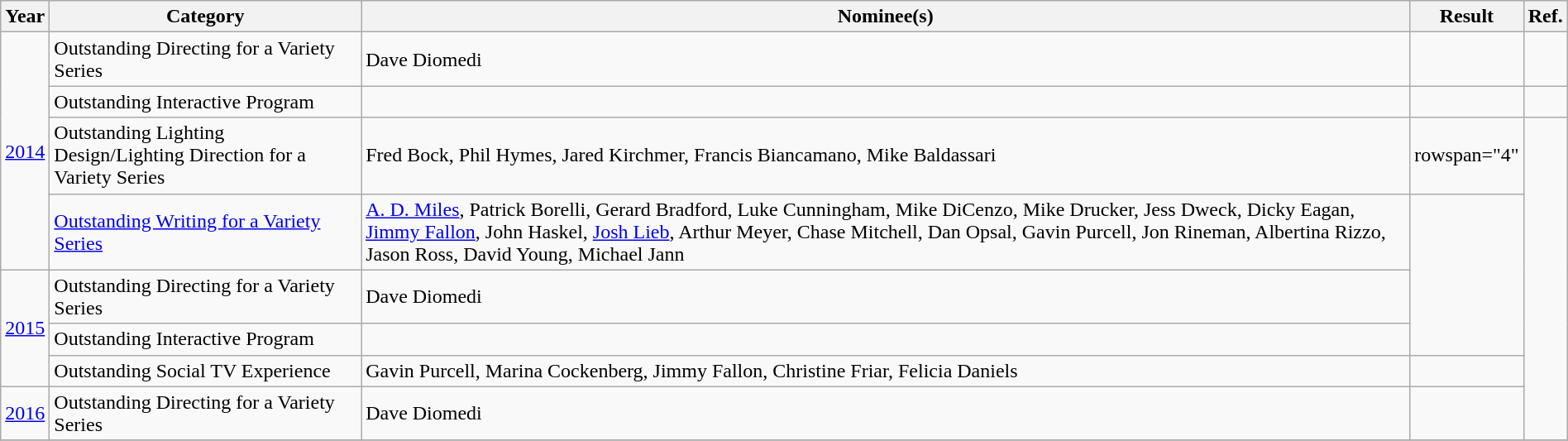<table class="wikitable plainrowheaders" width=100%>
<tr>
<th>Year</th>
<th>Category</th>
<th>Nominee(s)</th>
<th>Result</th>
<th>Ref.</th>
</tr>
<tr>
<td rowspan=4><a href='#'>2014</a></td>
<td>Outstanding Directing for a Variety Series</td>
<td>Dave Diomedi</td>
<td></td>
<td></td>
</tr>
<tr>
<td>Outstanding Interactive Program</td>
<td></td>
<td></td>
<td></td>
</tr>
<tr>
<td>Outstanding Lighting Design/Lighting Direction for a Variety Series</td>
<td>Fred Bock, Phil Hymes, Jared Kirchmer, Francis Biancamano, Mike Baldassari</td>
<td>rowspan="4" </td>
<td rowspan="6" style="text-align:center;"></td>
</tr>
<tr>
<td><a href='#'>Outstanding Writing for a Variety Series</a></td>
<td><a href='#'>A. D. Miles</a>, Patrick Borelli, Gerard Bradford, Luke Cunningham, Mike DiCenzo, Mike Drucker, Jess Dweck, Dicky Eagan, <a href='#'>Jimmy Fallon</a>, John Haskel, <a href='#'>Josh Lieb</a>, Arthur Meyer, Chase Mitchell, Dan Opsal, Gavin Purcell, Jon Rineman, Albertina Rizzo, Jason Ross, David Young, Michael Jann</td>
</tr>
<tr>
<td rowspan=3><a href='#'>2015</a></td>
<td>Outstanding Directing for a Variety Series</td>
<td>Dave Diomedi</td>
</tr>
<tr>
<td>Outstanding Interactive Program</td>
<td></td>
</tr>
<tr>
<td>Outstanding Social TV Experience</td>
<td>Gavin Purcell, Marina Cockenberg, Jimmy Fallon, Christine Friar, Felicia Daniels</td>
<td></td>
</tr>
<tr>
<td><a href='#'>2016</a></td>
<td>Outstanding Directing for a Variety Series</td>
<td>Dave Diomedi</td>
<td></td>
</tr>
<tr>
</tr>
</table>
